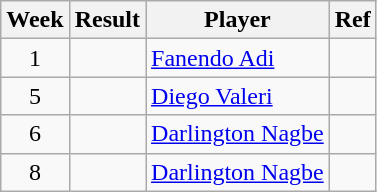<table class=wikitable>
<tr>
<th>Week</th>
<th>Result</th>
<th>Player</th>
<th>Ref</th>
</tr>
<tr>
<td align=center>1</td>
<td></td>
<td> <a href='#'>Fanendo Adi</a></td>
<td></td>
</tr>
<tr>
<td align=center>5</td>
<td></td>
<td> <a href='#'>Diego Valeri</a></td>
<td></td>
</tr>
<tr>
<td align=center>6</td>
<td></td>
<td> <a href='#'>Darlington Nagbe</a></td>
<td></td>
</tr>
<tr>
<td align=center>8</td>
<td></td>
<td> <a href='#'>Darlington Nagbe</a></td>
<td></td>
</tr>
</table>
